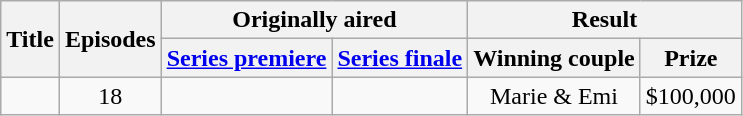<table class="wikitable plainrowheaders" style="text-align: center;">
<tr>
<th scope="col" rowspan="2">Title</th>
<th scope="col" rowspan="2">Episodes</th>
<th scope="col" colspan="2">Originally aired</th>
<th scope="col" colspan="2">Result</th>
</tr>
<tr>
<th scope="col"><a href='#'>Series premiere</a></th>
<th scope="col"><a href='#'>Series finale</a></th>
<th scope="col">Winning couple</th>
<th scope="col">Prize</th>
</tr>
<tr>
<td></td>
<td>18</td>
<td></td>
<td></td>
<td>Marie & Emi</td>
<td>$100,000</td>
</tr>
</table>
